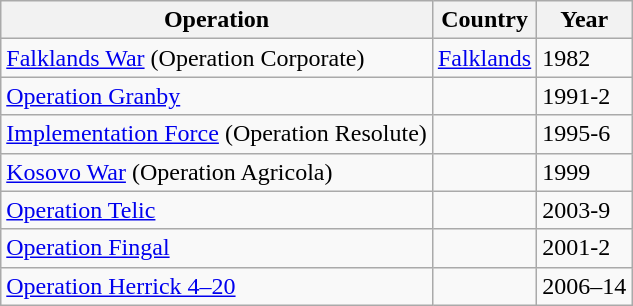<table class="wikitable">
<tr>
<th>Operation</th>
<th>Country</th>
<th>Year</th>
</tr>
<tr>
<td><a href='#'>Falklands War</a> (Operation Corporate)</td>
<td> <a href='#'>Falklands</a></td>
<td>1982</td>
</tr>
<tr>
<td><a href='#'>Operation Granby</a></td>
<td></td>
<td>1991-2</td>
</tr>
<tr>
<td><a href='#'>Implementation Force</a> (Operation Resolute)</td>
<td></td>
<td>1995-6</td>
</tr>
<tr>
<td><a href='#'>Kosovo War</a> (Operation Agricola)</td>
<td></td>
<td>1999</td>
</tr>
<tr>
<td><a href='#'>Operation Telic</a></td>
<td></td>
<td>2003-9</td>
</tr>
<tr>
<td><a href='#'>Operation Fingal</a></td>
<td></td>
<td>2001-2</td>
</tr>
<tr>
<td><a href='#'>Operation Herrick 4–20</a></td>
<td></td>
<td>2006–14</td>
</tr>
</table>
